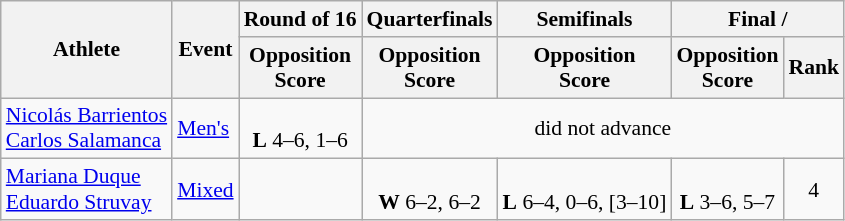<table class="wikitable" border="1" style="font-size:90%">
<tr>
<th rowspan=2>Athlete</th>
<th rowspan=2>Event</th>
<th>Round of 16</th>
<th>Quarterfinals</th>
<th>Semifinals</th>
<th colspan=2>Final / </th>
</tr>
<tr>
<th>Opposition<br>Score</th>
<th>Opposition<br>Score</th>
<th>Opposition<br>Score</th>
<th>Opposition<br>Score</th>
<th>Rank</th>
</tr>
<tr align=center>
<td align=left><a href='#'>Nicolás Barrientos</a><br><a href='#'>Carlos Salamanca</a></td>
<td align=left><a href='#'>Men's</a></td>
<td><br><strong>L</strong> 4–6, 1–6</td>
<td colspan="7">did not advance</td>
</tr>
<tr align=center>
<td align=left><a href='#'>Mariana Duque</a><br><a href='#'>Eduardo Struvay</a></td>
<td align=left><a href='#'>Mixed</a></td>
<td></td>
<td><br><strong>W</strong> 6–2, 6–2</td>
<td><br><strong>L</strong> 6–4, 0–6, [3–10]</td>
<td><br><strong>L</strong> 3–6, 5–7</td>
<td>4</td>
</tr>
</table>
